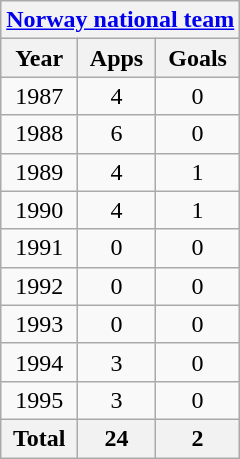<table class="wikitable" style="text-align:center">
<tr>
<th colspan=3><a href='#'>Norway national team</a></th>
</tr>
<tr>
<th>Year</th>
<th>Apps</th>
<th>Goals</th>
</tr>
<tr>
<td>1987</td>
<td>4</td>
<td>0</td>
</tr>
<tr>
<td>1988</td>
<td>6</td>
<td>0</td>
</tr>
<tr>
<td>1989</td>
<td>4</td>
<td>1</td>
</tr>
<tr>
<td>1990</td>
<td>4</td>
<td>1</td>
</tr>
<tr>
<td>1991</td>
<td>0</td>
<td>0</td>
</tr>
<tr>
<td>1992</td>
<td>0</td>
<td>0</td>
</tr>
<tr>
<td>1993</td>
<td>0</td>
<td>0</td>
</tr>
<tr>
<td>1994</td>
<td>3</td>
<td>0</td>
</tr>
<tr>
<td>1995</td>
<td>3</td>
<td>0</td>
</tr>
<tr>
<th>Total</th>
<th>24</th>
<th>2</th>
</tr>
</table>
